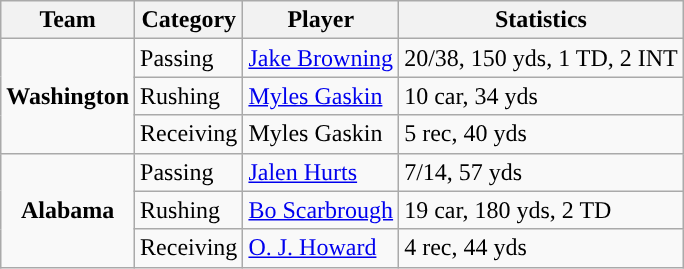<table class="wikitable">
<tr>
<th>Team</th>
<th>Category</th>
<th>Player</th>
<th>Statistics</th>
</tr>
<tr>
<td rowspan=3 style="text-align:center; "><strong>Washington</strong></td>
<td>Passing</td>
<td><a href='#'>Jake Browning</a></td>
<td>20/38, 150 yds, 1 TD, 2 INT</td>
</tr>
<tr>
<td>Rushing</td>
<td><a href='#'>Myles Gaskin</a></td>
<td>10 car, 34 yds</td>
</tr>
<tr>
<td>Receiving</td>
<td>Myles Gaskin</td>
<td>5 rec, 40 yds</td>
</tr>
<tr>
<td rowspan=3 style="text-align:center; "><strong>Alabama</strong></td>
<td>Passing</td>
<td><a href='#'>Jalen Hurts</a></td>
<td>7/14, 57 yds</td>
</tr>
<tr>
<td>Rushing</td>
<td><a href='#'>Bo Scarbrough</a></td>
<td>19 car, 180 yds, 2 TD</td>
</tr>
<tr>
<td>Receiving</td>
<td><a href='#'>O. J. Howard</a></td>
<td>4 rec, 44 yds</td>
</tr>
</table>
